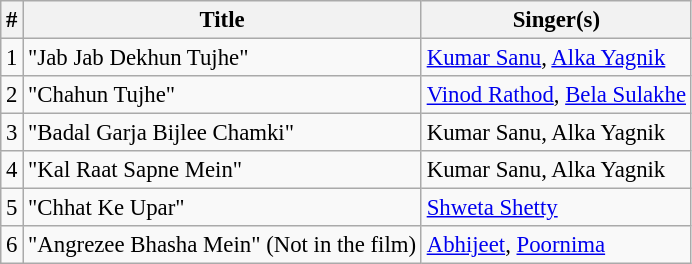<table class="wikitable" style="font-size:95%;">
<tr>
<th>#</th>
<th>Title</th>
<th>Singer(s)</th>
</tr>
<tr>
<td>1</td>
<td>"Jab Jab Dekhun Tujhe"</td>
<td><a href='#'>Kumar Sanu</a>, <a href='#'>Alka Yagnik</a></td>
</tr>
<tr>
<td>2</td>
<td>"Chahun Tujhe"</td>
<td><a href='#'>Vinod Rathod</a>, <a href='#'>Bela Sulakhe</a></td>
</tr>
<tr>
<td>3</td>
<td>"Badal Garja Bijlee Chamki"</td>
<td>Kumar Sanu, Alka Yagnik</td>
</tr>
<tr>
<td>4</td>
<td>"Kal Raat Sapne Mein"</td>
<td>Kumar Sanu, Alka Yagnik</td>
</tr>
<tr>
<td>5</td>
<td>"Chhat Ke Upar"</td>
<td><a href='#'>Shweta Shetty</a></td>
</tr>
<tr>
<td>6</td>
<td>"Angrezee Bhasha Mein" (Not in the film)</td>
<td><a href='#'>Abhijeet</a>, <a href='#'>Poornima</a></td>
</tr>
</table>
